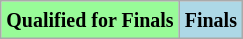<table class="wikitable">
<tr>
<td bgcolor="#98fb98"><small><strong>Qualified for Finals</strong></small></td>
<td bgcolor="lightblue"><small><strong>Finals</strong></small></td>
</tr>
</table>
